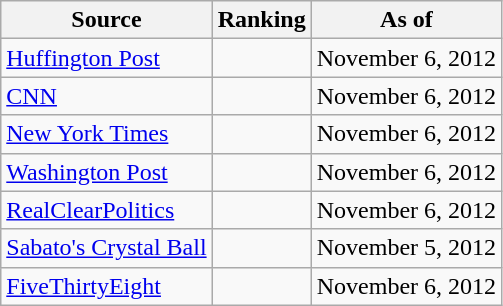<table class="wikitable" style="text-align:center">
<tr>
<th>Source</th>
<th>Ranking</th>
<th>As of</th>
</tr>
<tr>
<td align="left"><a href='#'>Huffington Post</a></td>
<td></td>
<td>November 6, 2012</td>
</tr>
<tr>
<td align="left"><a href='#'>CNN</a></td>
<td></td>
<td>November 6, 2012</td>
</tr>
<tr>
<td align=left><a href='#'>New York Times</a></td>
<td></td>
<td>November 6, 2012</td>
</tr>
<tr>
<td align="left"><a href='#'>Washington Post</a></td>
<td></td>
<td>November 6, 2012</td>
</tr>
<tr>
<td align="left"><a href='#'>RealClearPolitics</a></td>
<td></td>
<td>November 6, 2012</td>
</tr>
<tr>
<td align="left"><a href='#'>Sabato's Crystal Ball</a></td>
<td></td>
<td>November 5, 2012</td>
</tr>
<tr>
<td align="left"><a href='#'>FiveThirtyEight</a></td>
<td></td>
<td>November 6, 2012</td>
</tr>
</table>
